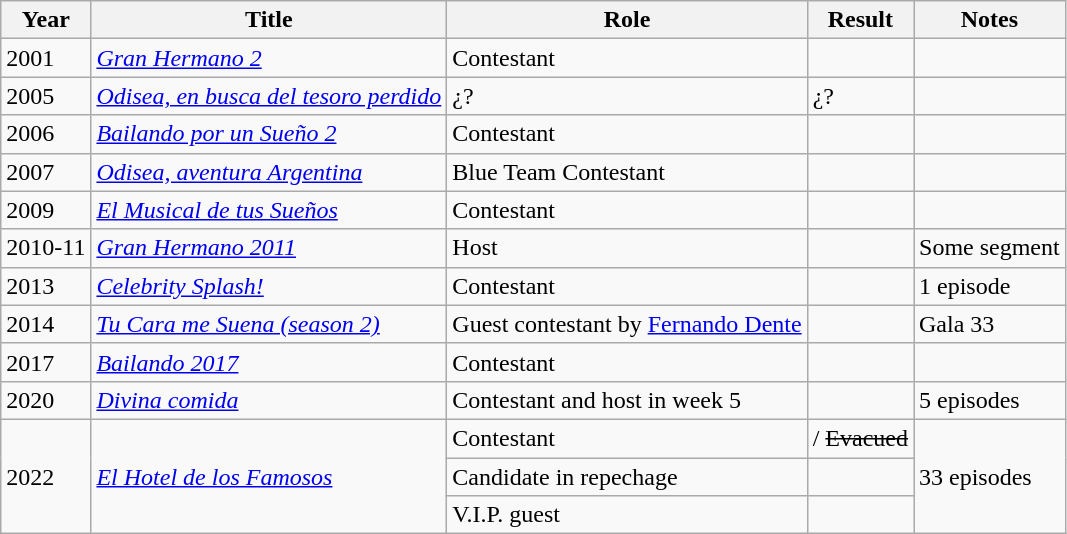<table class="wikitable";>
<tr>
<th>Year</th>
<th>Title</th>
<th>Role</th>
<th>Result</th>
<th>Notes</th>
</tr>
<tr>
<td>2001</td>
<td><em><a href='#'>Gran Hermano 2</a></em></td>
<td>Contestant</td>
<td></td>
<td></td>
</tr>
<tr>
<td>2005</td>
<td><em><a href='#'>Odisea, en busca del tesoro perdido</a></em></td>
<td>¿?</td>
<td>¿?</td>
<td></td>
</tr>
<tr>
<td>2006</td>
<td><em><a href='#'>Bailando por un Sueño 2</a></em></td>
<td>Contestant</td>
<td></td>
<td></td>
</tr>
<tr>
<td>2007</td>
<td><em><a href='#'>Odisea, aventura Argentina</a></em></td>
<td>Blue Team Contestant</td>
<td></td>
<td></td>
</tr>
<tr>
<td>2009</td>
<td><em><a href='#'>El Musical de tus Sueños</a></em></td>
<td>Contestant</td>
<td></td>
<td></td>
</tr>
<tr>
<td>2010-11</td>
<td><em><a href='#'>Gran Hermano 2011</a></em></td>
<td>Host</td>
<td></td>
<td>Some segment</td>
</tr>
<tr>
<td>2013</td>
<td><em><a href='#'>Celebrity Splash!</a></em></td>
<td>Contestant</td>
<td></td>
<td>1 episode</td>
</tr>
<tr>
<td>2014</td>
<td><em><a href='#'>Tu Cara me Suena (season 2)</a></em></td>
<td>Guest contestant by <a href='#'>Fernando Dente</a></td>
<td></td>
<td>Gala 33</td>
</tr>
<tr>
<td>2017</td>
<td><em><a href='#'>Bailando 2017</a></em></td>
<td>Contestant</td>
<td></td>
<td></td>
</tr>
<tr>
<td>2020</td>
<td><em><a href='#'>Divina comida</a></em></td>
<td>Contestant and host in week 5</td>
<td></td>
<td>5 episodes</td>
</tr>
<tr>
<td rowspan="3">2022</td>
<td rowspan="3"><em><a href='#'>El Hotel de los Famosos</a></em></td>
<td>Contestant</td>
<td> / <s>Evacued</s></td>
<td rowspan="3">33 episodes</td>
</tr>
<tr>
<td>Candidate in repechage</td>
<td></td>
</tr>
<tr>
<td>V.I.P. guest</td>
<td></td>
</tr>
</table>
